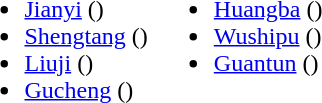<table>
<tr>
<td valign="top"><br><ul><li><a href='#'>Jianyi</a> ()</li><li><a href='#'>Shengtang</a> ()</li><li><a href='#'>Liuji</a> ()</li><li><a href='#'>Gucheng</a> ()</li></ul></td>
<td valign="top"><br><ul><li><a href='#'>Huangba</a> ()</li><li><a href='#'>Wushipu</a> ()</li><li><a href='#'>Guantun</a> ()</li></ul></td>
</tr>
</table>
